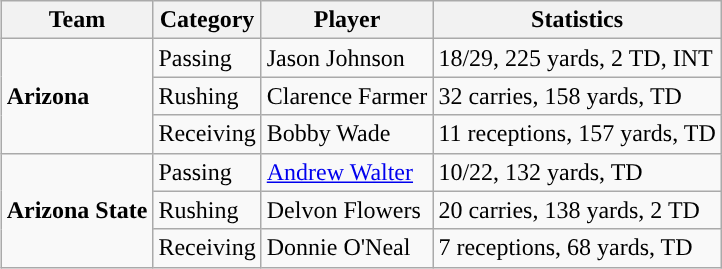<table class="wikitable" style="float: right;">
<tr>
<th>Team</th>
<th>Category</th>
<th>Player</th>
<th>Statistics</th>
</tr>
<tr>
<td rowspan=3><strong>Arizona</strong></td>
<td>Passing</td>
<td>Jason Johnson</td>
<td>18/29, 225 yards, 2 TD, INT</td>
</tr>
<tr>
<td>Rushing</td>
<td>Clarence Farmer</td>
<td>32 carries, 158 yards, TD</td>
</tr>
<tr>
<td>Receiving</td>
<td>Bobby Wade</td>
<td>11 receptions, 157 yards, TD</td>
</tr>
<tr>
<td rowspan=3><strong>Arizona State</strong></td>
<td>Passing</td>
<td><a href='#'>Andrew Walter</a></td>
<td>10/22, 132 yards, TD</td>
</tr>
<tr>
<td>Rushing</td>
<td>Delvon Flowers</td>
<td>20 carries, 138 yards, 2 TD</td>
</tr>
<tr>
<td>Receiving</td>
<td>Donnie O'Neal</td>
<td>7 receptions, 68 yards, TD</td>
</tr>
</table>
